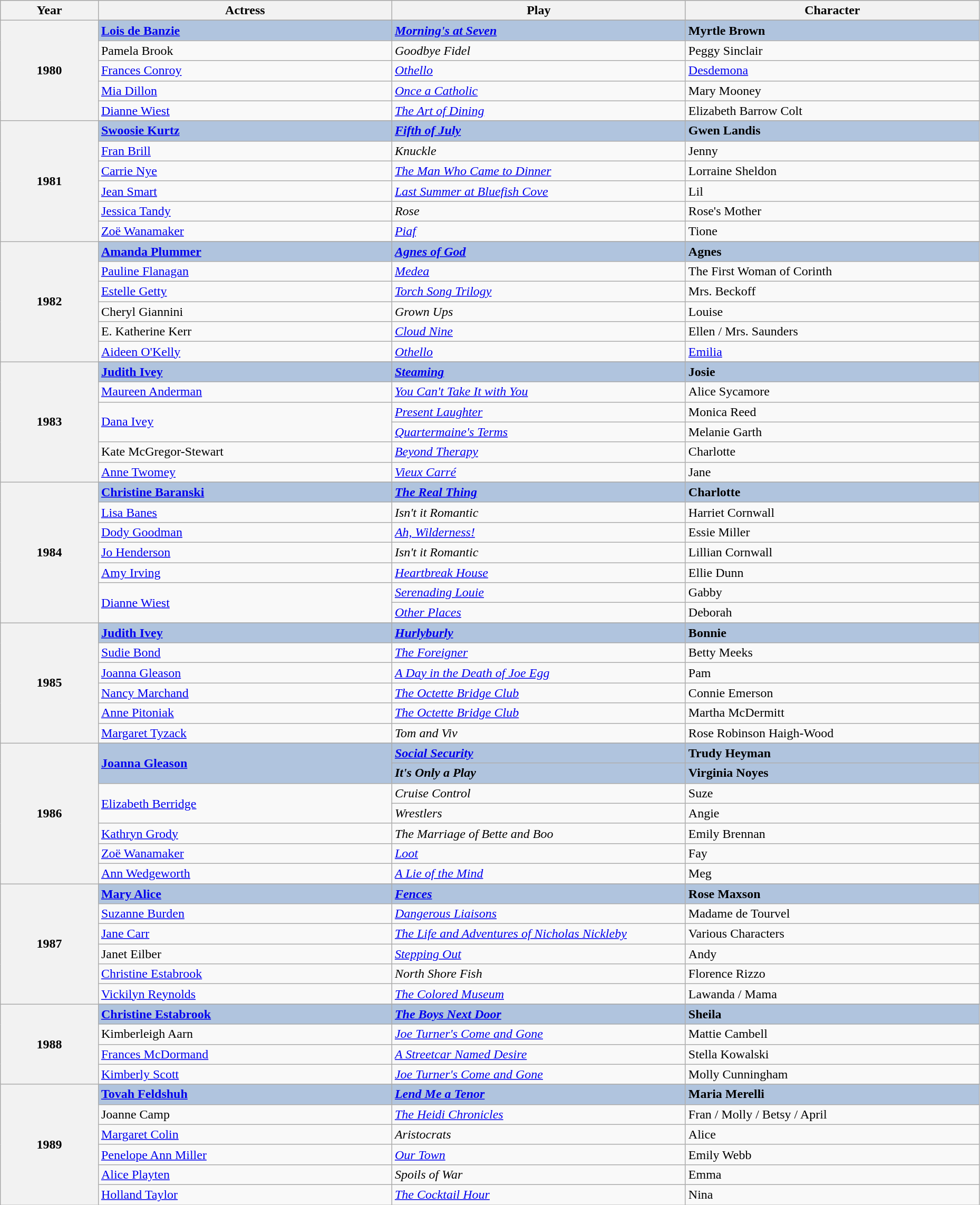<table class="wikitable" style="width:98%;">
<tr style="background:#bebebe;">
<th style="width:10%;">Year</th>
<th style="width:30%;">Actress</th>
<th style="width:30%;">Play</th>
<th style="width:30%;">Character</th>
</tr>
<tr>
<th rowspan="6">1980</th>
</tr>
<tr style="background:#B0C4DE;">
<td><strong><a href='#'>Lois de Banzie</a></strong></td>
<td><strong><em><a href='#'>Morning's at Seven</a></em></strong></td>
<td><strong>Myrtle Brown </strong></td>
</tr>
<tr>
<td>Pamela Brook</td>
<td><em>Goodbye Fidel</em></td>
<td>Peggy Sinclair</td>
</tr>
<tr>
<td><a href='#'>Frances Conroy</a></td>
<td><em><a href='#'>Othello</a></em></td>
<td><a href='#'>Desdemona</a></td>
</tr>
<tr>
<td><a href='#'>Mia Dillon</a></td>
<td><em><a href='#'>Once a Catholic</a></em></td>
<td>Mary Mooney</td>
</tr>
<tr>
<td><a href='#'>Dianne Wiest</a></td>
<td><em><a href='#'>The Art of Dining</a></em></td>
<td>Elizabeth Barrow Colt</td>
</tr>
<tr>
<th rowspan="7">1981</th>
</tr>
<tr style="background:#B0C4DE;">
<td><strong><a href='#'>Swoosie Kurtz</a></strong></td>
<td><strong><em><a href='#'>Fifth of July</a></em></strong></td>
<td><strong>Gwen Landis </strong></td>
</tr>
<tr>
<td><a href='#'>Fran Brill</a></td>
<td><em>Knuckle</em></td>
<td>Jenny</td>
</tr>
<tr>
<td><a href='#'>Carrie Nye</a></td>
<td><em><a href='#'>The Man Who Came to Dinner</a></em></td>
<td>Lorraine Sheldon</td>
</tr>
<tr>
<td><a href='#'>Jean Smart</a></td>
<td><em><a href='#'>Last Summer at Bluefish Cove</a></em></td>
<td>Lil</td>
</tr>
<tr>
<td><a href='#'>Jessica Tandy</a></td>
<td><em>Rose</em></td>
<td>Rose's Mother</td>
</tr>
<tr>
<td><a href='#'>Zoë Wanamaker</a></td>
<td><em><a href='#'>Piaf</a></em></td>
<td>Tione</td>
</tr>
<tr>
<th rowspan="7">1982</th>
</tr>
<tr style="background:#B0C4DE;">
<td><strong><a href='#'>Amanda Plummer</a></strong></td>
<td><strong><em><a href='#'>Agnes of God</a></em></strong></td>
<td><strong>Agnes </strong></td>
</tr>
<tr>
<td><a href='#'>Pauline Flanagan</a></td>
<td><em><a href='#'>Medea</a></em></td>
<td>The First Woman of Corinth</td>
</tr>
<tr>
<td><a href='#'>Estelle Getty</a></td>
<td><em><a href='#'>Torch Song Trilogy</a></em></td>
<td>Mrs. Beckoff</td>
</tr>
<tr>
<td>Cheryl Giannini</td>
<td><em>Grown Ups</em></td>
<td>Louise</td>
</tr>
<tr>
<td>E. Katherine Kerr</td>
<td><em><a href='#'>Cloud Nine</a></em></td>
<td>Ellen / Mrs. Saunders</td>
</tr>
<tr>
<td><a href='#'>Aideen O'Kelly</a></td>
<td><em><a href='#'>Othello</a></em></td>
<td><a href='#'>Emilia</a></td>
</tr>
<tr>
<th rowspan="7">1983</th>
</tr>
<tr style="background:#B0C4DE;">
<td><strong><a href='#'>Judith Ivey</a></strong></td>
<td><strong><em><a href='#'>Steaming</a></em></strong></td>
<td><strong>Josie </strong></td>
</tr>
<tr>
<td><a href='#'>Maureen Anderman</a></td>
<td><em><a href='#'>You Can't Take It with You</a></em></td>
<td>Alice Sycamore</td>
</tr>
<tr>
<td rowspan="2"><a href='#'>Dana Ivey</a></td>
<td><em><a href='#'>Present Laughter</a></em></td>
<td>Monica Reed</td>
</tr>
<tr>
<td><em><a href='#'>Quartermaine's Terms</a></em></td>
<td>Melanie Garth</td>
</tr>
<tr>
<td>Kate McGregor-Stewart</td>
<td><em><a href='#'>Beyond Therapy</a></em></td>
<td>Charlotte</td>
</tr>
<tr>
<td><a href='#'>Anne Twomey</a></td>
<td><em><a href='#'>Vieux Carré</a></em></td>
<td>Jane</td>
</tr>
<tr>
<th rowspan="8">1984</th>
</tr>
<tr style="background:#B0C4DE;">
<td><strong><a href='#'>Christine Baranski</a></strong></td>
<td><strong><em><a href='#'>The Real Thing</a></em></strong></td>
<td><strong>Charlotte </strong></td>
</tr>
<tr>
<td><a href='#'>Lisa Banes</a></td>
<td><em>Isn't it Romantic</em></td>
<td>Harriet Cornwall</td>
</tr>
<tr>
<td><a href='#'>Dody Goodman</a></td>
<td><em><a href='#'>Ah, Wilderness!</a></em></td>
<td>Essie Miller</td>
</tr>
<tr>
<td><a href='#'>Jo Henderson</a></td>
<td><em>Isn't it Romantic</em></td>
<td>Lillian Cornwall</td>
</tr>
<tr>
<td><a href='#'>Amy Irving</a></td>
<td><em><a href='#'>Heartbreak House</a></em></td>
<td>Ellie Dunn</td>
</tr>
<tr>
<td rowspan="2"><a href='#'>Dianne Wiest</a></td>
<td><em><a href='#'>Serenading Louie</a></em></td>
<td>Gabby</td>
</tr>
<tr>
<td><em><a href='#'>Other Places</a></em></td>
<td>Deborah</td>
</tr>
<tr>
<th rowspan="7">1985</th>
</tr>
<tr style="background:#B0C4DE;">
<td><strong><a href='#'>Judith Ivey</a></strong></td>
<td><strong><em><a href='#'>Hurlyburly</a></em></strong></td>
<td><strong>Bonnie </strong></td>
</tr>
<tr>
<td><a href='#'>Sudie Bond</a></td>
<td><em><a href='#'>The Foreigner</a></em></td>
<td>Betty Meeks</td>
</tr>
<tr>
<td><a href='#'>Joanna Gleason</a></td>
<td><em><a href='#'>A Day in the Death of Joe Egg</a></em></td>
<td>Pam</td>
</tr>
<tr>
<td><a href='#'>Nancy Marchand</a></td>
<td><em><a href='#'>The Octette Bridge Club</a></em></td>
<td>Connie Emerson</td>
</tr>
<tr>
<td><a href='#'>Anne Pitoniak</a></td>
<td><em><a href='#'>The Octette Bridge Club</a></em></td>
<td>Martha McDermitt</td>
</tr>
<tr>
<td><a href='#'>Margaret Tyzack</a></td>
<td><em>Tom and Viv</em></td>
<td>Rose Robinson Haigh-Wood</td>
</tr>
<tr>
<th rowspan="8">1986</th>
</tr>
<tr style="background:#B0C4DE;">
<td rowspan="2"><strong><a href='#'>Joanna Gleason</a></strong></td>
<td><strong><em><a href='#'>Social Security</a></em></strong></td>
<td><strong>Trudy Heyman</strong></td>
</tr>
<tr style="background:#B0C4DE;">
<td><strong><em>It's Only a Play</em></strong></td>
<td><strong>Virginia Noyes</strong></td>
</tr>
<tr>
<td rowspan="2"><a href='#'>Elizabeth Berridge</a></td>
<td><em>Cruise Control</em></td>
<td>Suze</td>
</tr>
<tr>
<td><em>Wrestlers</em></td>
<td>Angie</td>
</tr>
<tr>
<td><a href='#'>Kathryn Grody</a></td>
<td><em>The Marriage of Bette and Boo</em></td>
<td>Emily Brennan</td>
</tr>
<tr>
<td><a href='#'>Zoë Wanamaker</a></td>
<td><em><a href='#'>Loot</a></em></td>
<td>Fay</td>
</tr>
<tr>
<td><a href='#'>Ann Wedgeworth</a></td>
<td><em><a href='#'>A Lie of the Mind</a></em></td>
<td>Meg</td>
</tr>
<tr>
<th rowspan="7">1987</th>
</tr>
<tr style="background:#B0C4DE;">
<td><strong><a href='#'>Mary Alice</a></strong></td>
<td><strong><em><a href='#'>Fences</a></em></strong></td>
<td><strong>Rose Maxson </strong></td>
</tr>
<tr>
<td><a href='#'>Suzanne Burden</a></td>
<td><em><a href='#'>Dangerous Liaisons</a></em></td>
<td>Madame de Tourvel</td>
</tr>
<tr>
<td><a href='#'>Jane Carr</a></td>
<td><em><a href='#'>The Life and Adventures of Nicholas Nickleby</a></em></td>
<td>Various Characters</td>
</tr>
<tr>
<td>Janet Eilber</td>
<td><em><a href='#'>Stepping Out</a></em></td>
<td>Andy</td>
</tr>
<tr>
<td><a href='#'>Christine Estabrook</a></td>
<td><em>North Shore Fish</em></td>
<td>Florence Rizzo</td>
</tr>
<tr>
<td><a href='#'>Vickilyn Reynolds</a></td>
<td><em><a href='#'>The Colored Museum</a></em></td>
<td>Lawanda / Mama</td>
</tr>
<tr>
<th rowspan="5">1988</th>
</tr>
<tr style="background:#B0C4DE;">
<td><strong><a href='#'>Christine Estabrook</a></strong></td>
<td><strong><em><a href='#'>The Boys Next Door</a></em></strong></td>
<td><strong>Sheila</strong></td>
</tr>
<tr>
<td>Kimberleigh Aarn</td>
<td><em><a href='#'>Joe Turner's Come and Gone</a></em></td>
<td>Mattie Cambell</td>
</tr>
<tr>
<td><a href='#'>Frances McDormand</a></td>
<td><em><a href='#'>A Streetcar Named Desire</a></em></td>
<td>Stella Kowalski</td>
</tr>
<tr>
<td><a href='#'>Kimberly Scott</a></td>
<td><em><a href='#'>Joe Turner's Come and Gone</a></em></td>
<td>Molly Cunningham</td>
</tr>
<tr>
<th rowspan="7">1989</th>
</tr>
<tr style="background:#B0C4DE;">
<td><strong><a href='#'>Tovah Feldshuh</a></strong></td>
<td><strong><em><a href='#'>Lend Me a Tenor</a></em></strong></td>
<td><strong>Maria Merelli </strong></td>
</tr>
<tr>
<td>Joanne Camp</td>
<td><em><a href='#'>The Heidi Chronicles</a></em></td>
<td>Fran / Molly / Betsy / April</td>
</tr>
<tr>
<td><a href='#'>Margaret Colin</a></td>
<td><em>Aristocrats</em></td>
<td>Alice</td>
</tr>
<tr>
<td><a href='#'>Penelope Ann Miller</a></td>
<td><em><a href='#'>Our Town</a></em></td>
<td>Emily Webb</td>
</tr>
<tr>
<td><a href='#'>Alice Playten</a></td>
<td><em>Spoils of War</em></td>
<td>Emma</td>
</tr>
<tr>
<td><a href='#'>Holland Taylor</a></td>
<td><em><a href='#'>The Cocktail Hour</a></em></td>
<td>Nina</td>
</tr>
</table>
